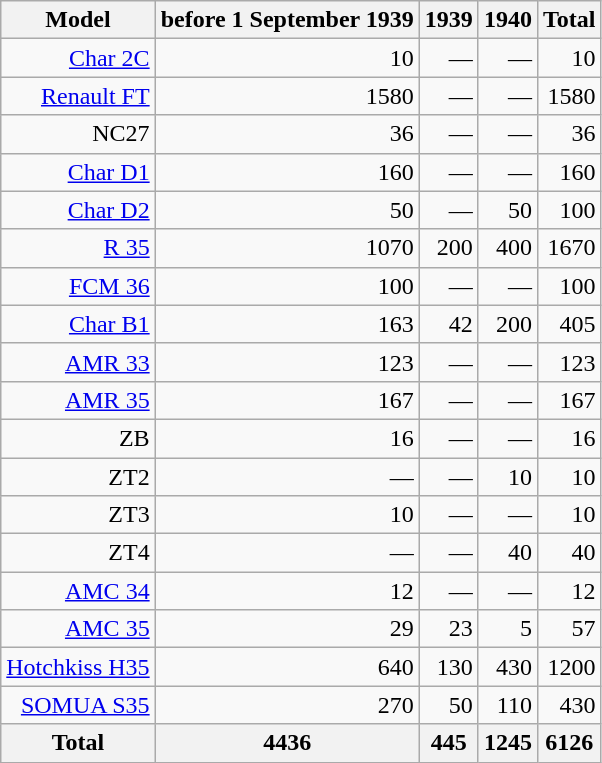<table class="wikitable" style="text-align: right">
<tr>
<th>Model</th>
<th>before 1 September 1939</th>
<th>1939</th>
<th>1940</th>
<th>Total</th>
</tr>
<tr>
<td><a href='#'>Char 2C</a></td>
<td>10</td>
<td>—</td>
<td>—</td>
<td>10</td>
</tr>
<tr>
<td><a href='#'>Renault FT</a></td>
<td>1580</td>
<td>—</td>
<td>—</td>
<td>1580</td>
</tr>
<tr>
<td>NC27</td>
<td>36</td>
<td>—</td>
<td>—</td>
<td>36</td>
</tr>
<tr>
<td><a href='#'>Char D1</a></td>
<td>160</td>
<td>—</td>
<td>—</td>
<td>160</td>
</tr>
<tr>
<td><a href='#'>Char D2</a></td>
<td>50</td>
<td>—</td>
<td>50</td>
<td>100</td>
</tr>
<tr>
<td><a href='#'>R 35</a></td>
<td>1070</td>
<td>200</td>
<td>400</td>
<td>1670</td>
</tr>
<tr>
<td><a href='#'>FCM 36</a></td>
<td>100</td>
<td>—</td>
<td>—</td>
<td>100</td>
</tr>
<tr>
<td><a href='#'>Char B1</a></td>
<td>163</td>
<td>42</td>
<td>200</td>
<td>405</td>
</tr>
<tr>
<td><a href='#'>AMR 33</a></td>
<td>123</td>
<td>—</td>
<td>—</td>
<td>123</td>
</tr>
<tr>
<td><a href='#'>AMR 35</a></td>
<td>167</td>
<td>—</td>
<td>—</td>
<td>167</td>
</tr>
<tr>
<td>ZB</td>
<td>16</td>
<td>—</td>
<td>—</td>
<td>16</td>
</tr>
<tr>
<td>ZT2</td>
<td>—</td>
<td>—</td>
<td>10</td>
<td>10</td>
</tr>
<tr>
<td>ZT3</td>
<td>10</td>
<td>—</td>
<td>—</td>
<td>10</td>
</tr>
<tr>
<td>ZT4</td>
<td>—</td>
<td>—</td>
<td>40</td>
<td>40</td>
</tr>
<tr>
<td><a href='#'>AMC 34</a></td>
<td>12</td>
<td>—</td>
<td>—</td>
<td>12</td>
</tr>
<tr>
<td><a href='#'>AMC 35</a></td>
<td>29</td>
<td>23</td>
<td>5</td>
<td>57</td>
</tr>
<tr>
<td><a href='#'>Hotchkiss H35</a></td>
<td>640</td>
<td>130</td>
<td>430</td>
<td>1200</td>
</tr>
<tr>
<td><a href='#'>SOMUA S35</a></td>
<td>270</td>
<td>50</td>
<td>110</td>
<td>430</td>
</tr>
<tr>
<th>Total</th>
<th>4436</th>
<th>445</th>
<th>1245</th>
<th>6126</th>
</tr>
</table>
